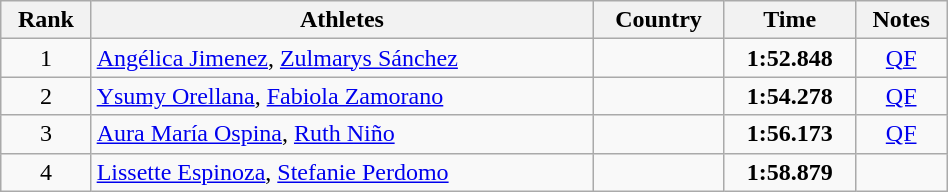<table class="wikitable" width=50% style="text-align:center">
<tr>
<th>Rank</th>
<th>Athletes</th>
<th>Country</th>
<th>Time</th>
<th>Notes</th>
</tr>
<tr>
<td>1</td>
<td align=left><a href='#'>Angélica Jimenez</a>, <a href='#'>Zulmarys Sánchez</a></td>
<td align=left></td>
<td><strong>1:52.848</strong></td>
<td><a href='#'>QF</a></td>
</tr>
<tr>
<td>2</td>
<td align=left><a href='#'>Ysumy Orellana</a>, <a href='#'>Fabiola Zamorano</a></td>
<td align=left></td>
<td><strong>1:54.278</strong></td>
<td><a href='#'>QF</a></td>
</tr>
<tr>
<td>3</td>
<td align=left><a href='#'>Aura María Ospina</a>, <a href='#'>Ruth Niño</a></td>
<td align=left></td>
<td><strong>1:56.173</strong></td>
<td><a href='#'>QF</a></td>
</tr>
<tr>
<td>4</td>
<td align=left><a href='#'>Lissette Espinoza</a>, <a href='#'>Stefanie Perdomo</a></td>
<td align=left></td>
<td><strong>1:58.879</strong></td>
<td></td>
</tr>
</table>
